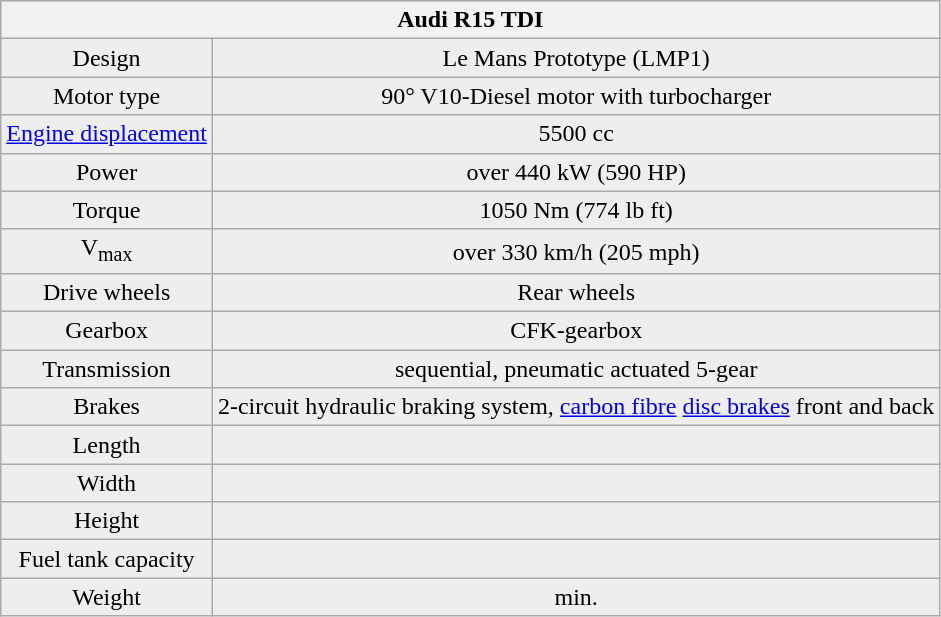<table class="wikitable" style="background:#eee; text-align:center;">
<tr style="background:#ddd;">
<th colspan="2" style="width:100px;">Audi R15 TDI</th>
</tr>
<tr>
<td>Design</td>
<td>Le Mans Prototype (LMP1)</td>
</tr>
<tr>
<td>Motor type</td>
<td style="text-align:center;">90° V10-Diesel motor with turbocharger</td>
</tr>
<tr>
<td><a href='#'>Engine displacement</a></td>
<td>5500 cc</td>
</tr>
<tr>
<td>Power</td>
<td>over 440 kW (590 HP)</td>
</tr>
<tr>
<td>Torque</td>
<td>1050 Nm (774 lb ft)</td>
</tr>
<tr>
<td>V<sub>max</sub></td>
<td>over 330 km/h (205 mph)</td>
</tr>
<tr>
<td>Drive wheels</td>
<td>Rear wheels</td>
</tr>
<tr>
<td>Gearbox</td>
<td>CFK-gearbox</td>
</tr>
<tr>
<td>Transmission</td>
<td>sequential, pneumatic actuated 5-gear</td>
</tr>
<tr>
<td>Brakes</td>
<td>2-circuit hydraulic braking system, <a href='#'>carbon fibre</a> <a href='#'>disc brakes</a> front and back</td>
</tr>
<tr>
<td>Length</td>
<td></td>
</tr>
<tr>
<td>Width</td>
<td></td>
</tr>
<tr>
<td>Height</td>
<td></td>
</tr>
<tr>
<td>Fuel tank capacity</td>
<td></td>
</tr>
<tr>
<td>Weight</td>
<td>min. </td>
</tr>
</table>
